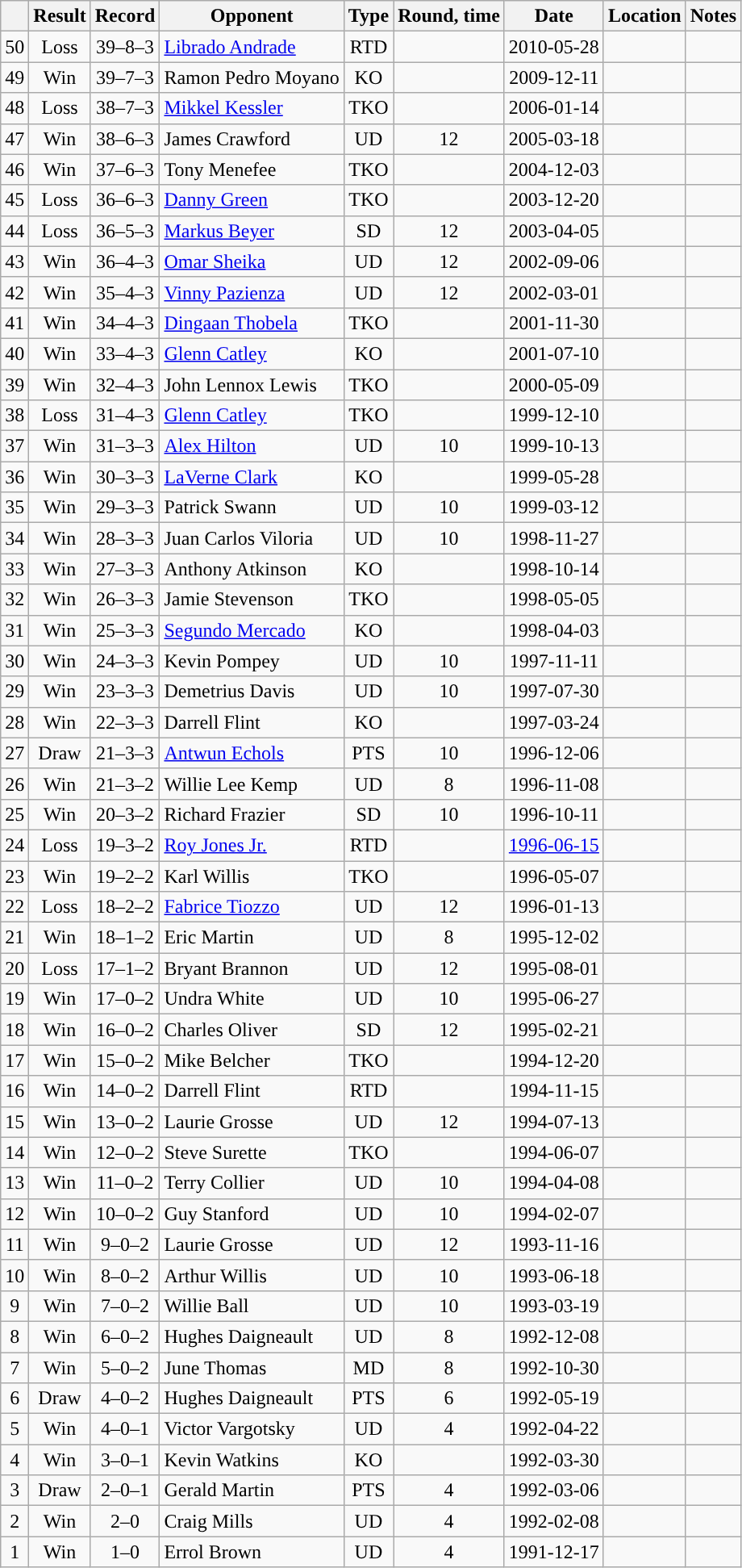<table class="wikitable" style="text-align:center">
<tr>
<th></th>
<th>Result</th>
<th>Record</th>
<th>Opponent</th>
<th>Type</th>
<th>Round, time</th>
<th>Date</th>
<th>Location</th>
<th>Notes</th>
</tr>
<tr>
<td>50</td>
<td>Loss</td>
<td>39–8–3</td>
<td align=left><a href='#'>Librado Andrade</a></td>
<td>RTD</td>
<td></td>
<td>2010-05-28</td>
<td align=left></td>
<td align=left></td>
</tr>
<tr>
<td>49</td>
<td>Win</td>
<td>39–7–3</td>
<td align=left>Ramon Pedro Moyano</td>
<td>KO</td>
<td></td>
<td>2009-12-11</td>
<td align=left></td>
<td align=left></td>
</tr>
<tr>
<td>48</td>
<td>Loss</td>
<td>38–7–3</td>
<td align=left><a href='#'>Mikkel Kessler</a></td>
<td>TKO</td>
<td></td>
<td>2006-01-14</td>
<td align=left></td>
<td align=left></td>
</tr>
<tr>
<td>47</td>
<td>Win</td>
<td>38–6–3</td>
<td align=left>James Crawford</td>
<td>UD</td>
<td>12</td>
<td>2005-03-18</td>
<td align=left></td>
<td align=left></td>
</tr>
<tr>
<td>46</td>
<td>Win</td>
<td>37–6–3</td>
<td align=left>Tony Menefee</td>
<td>TKO</td>
<td></td>
<td>2004-12-03</td>
<td align=left></td>
<td align=left></td>
</tr>
<tr>
<td>45</td>
<td>Loss</td>
<td>36–6–3</td>
<td align=left><a href='#'>Danny Green</a></td>
<td>TKO</td>
<td></td>
<td>2003-12-20</td>
<td align=left></td>
<td align=left></td>
</tr>
<tr>
<td>44</td>
<td>Loss</td>
<td>36–5–3</td>
<td align=left><a href='#'>Markus Beyer</a></td>
<td>SD</td>
<td>12</td>
<td>2003-04-05</td>
<td align=left></td>
<td align=left></td>
</tr>
<tr>
<td>43</td>
<td>Win</td>
<td>36–4–3</td>
<td align=left><a href='#'>Omar Sheika</a></td>
<td>UD</td>
<td>12</td>
<td>2002-09-06</td>
<td align=left></td>
<td align=left></td>
</tr>
<tr>
<td>42</td>
<td>Win</td>
<td>35–4–3</td>
<td align=left><a href='#'>Vinny Pazienza</a></td>
<td>UD</td>
<td>12</td>
<td>2002-03-01</td>
<td align=left></td>
<td align=left></td>
</tr>
<tr>
<td>41</td>
<td>Win</td>
<td>34–4–3</td>
<td align=left><a href='#'>Dingaan Thobela</a></td>
<td>TKO</td>
<td></td>
<td>2001-11-30</td>
<td align=left></td>
<td align=left></td>
</tr>
<tr>
<td>40</td>
<td>Win</td>
<td>33–4–3</td>
<td align=left><a href='#'>Glenn Catley</a></td>
<td>KO</td>
<td></td>
<td>2001-07-10</td>
<td align=left></td>
<td align=left></td>
</tr>
<tr>
<td>39</td>
<td>Win</td>
<td>32–4–3</td>
<td align=left>John Lennox Lewis</td>
<td>TKO</td>
<td></td>
<td>2000-05-09</td>
<td align=left></td>
<td align=left></td>
</tr>
<tr>
<td>38</td>
<td>Loss</td>
<td>31–4–3</td>
<td align=left><a href='#'>Glenn Catley</a></td>
<td>TKO</td>
<td></td>
<td>1999-12-10</td>
<td align=left></td>
<td align=left></td>
</tr>
<tr>
<td>37</td>
<td>Win</td>
<td>31–3–3</td>
<td align=left><a href='#'>Alex Hilton</a></td>
<td>UD</td>
<td>10</td>
<td>1999-10-13</td>
<td align=left></td>
<td align=left></td>
</tr>
<tr>
<td>36</td>
<td>Win</td>
<td>30–3–3</td>
<td align=left><a href='#'>LaVerne Clark</a></td>
<td>KO</td>
<td></td>
<td>1999-05-28</td>
<td align=left></td>
<td align=left></td>
</tr>
<tr>
<td>35</td>
<td>Win</td>
<td>29–3–3</td>
<td align=left>Patrick Swann</td>
<td>UD</td>
<td>10</td>
<td>1999-03-12</td>
<td align=left></td>
<td align=left></td>
</tr>
<tr>
<td>34</td>
<td>Win</td>
<td>28–3–3</td>
<td align=left>Juan Carlos Viloria</td>
<td>UD</td>
<td>10</td>
<td>1998-11-27</td>
<td align=left></td>
<td align=left></td>
</tr>
<tr>
<td>33</td>
<td>Win</td>
<td>27–3–3</td>
<td align=left>Anthony Atkinson</td>
<td>KO</td>
<td></td>
<td>1998-10-14</td>
<td align=left></td>
<td align=left></td>
</tr>
<tr>
<td>32</td>
<td>Win</td>
<td>26–3–3</td>
<td align=left>Jamie Stevenson</td>
<td>TKO</td>
<td></td>
<td>1998-05-05</td>
<td align=left></td>
<td align=left></td>
</tr>
<tr>
<td>31</td>
<td>Win</td>
<td>25–3–3</td>
<td align=left><a href='#'>Segundo Mercado</a></td>
<td>KO</td>
<td></td>
<td>1998-04-03</td>
<td align=left></td>
<td align=left></td>
</tr>
<tr>
<td>30</td>
<td>Win</td>
<td>24–3–3</td>
<td align=left>Kevin Pompey</td>
<td>UD</td>
<td>10</td>
<td>1997-11-11</td>
<td align=left></td>
<td align=left></td>
</tr>
<tr>
<td>29</td>
<td>Win</td>
<td>23–3–3</td>
<td align=left>Demetrius Davis</td>
<td>UD</td>
<td>10</td>
<td>1997-07-30</td>
<td align=left></td>
<td align=left></td>
</tr>
<tr>
<td>28</td>
<td>Win</td>
<td>22–3–3</td>
<td align=left>Darrell Flint</td>
<td>KO</td>
<td></td>
<td>1997-03-24</td>
<td align=left></td>
<td align=left></td>
</tr>
<tr>
<td>27</td>
<td>Draw</td>
<td>21–3–3</td>
<td align=left><a href='#'>Antwun Echols</a></td>
<td>PTS</td>
<td>10</td>
<td>1996-12-06</td>
<td align=left></td>
<td align=left></td>
</tr>
<tr>
<td>26</td>
<td>Win</td>
<td>21–3–2</td>
<td align=left>Willie Lee Kemp</td>
<td>UD</td>
<td>8</td>
<td>1996-11-08</td>
<td align=left></td>
<td align=left></td>
</tr>
<tr>
<td>25</td>
<td>Win</td>
<td>20–3–2</td>
<td align=left>Richard Frazier</td>
<td>SD</td>
<td>10</td>
<td>1996-10-11</td>
<td align=left></td>
<td align=left></td>
</tr>
<tr>
<td>24</td>
<td>Loss</td>
<td>19–3–2</td>
<td align=left><a href='#'>Roy Jones Jr.</a></td>
<td>RTD</td>
<td></td>
<td><a href='#'>1996-06-15</a></td>
<td align=left></td>
<td align=left></td>
</tr>
<tr>
<td>23</td>
<td>Win</td>
<td>19–2–2</td>
<td align=left>Karl Willis</td>
<td>TKO</td>
<td></td>
<td>1996-05-07</td>
<td align=left></td>
<td align=left></td>
</tr>
<tr>
<td>22</td>
<td>Loss</td>
<td>18–2–2</td>
<td align=left><a href='#'>Fabrice Tiozzo</a></td>
<td>UD</td>
<td>12</td>
<td>1996-01-13</td>
<td align=left></td>
<td align=left></td>
</tr>
<tr>
<td>21</td>
<td>Win</td>
<td>18–1–2</td>
<td align=left>Eric Martin</td>
<td>UD</td>
<td>8</td>
<td>1995-12-02</td>
<td align=left></td>
<td align=left></td>
</tr>
<tr>
<td>20</td>
<td>Loss</td>
<td>17–1–2</td>
<td align=left>Bryant Brannon</td>
<td>UD</td>
<td>12</td>
<td>1995-08-01</td>
<td align=left></td>
<td align=left></td>
</tr>
<tr>
<td>19</td>
<td>Win</td>
<td>17–0–2</td>
<td align=left>Undra White</td>
<td>UD</td>
<td>10</td>
<td>1995-06-27</td>
<td align=left></td>
<td align=left></td>
</tr>
<tr>
<td>18</td>
<td>Win</td>
<td>16–0–2</td>
<td align=left>Charles Oliver</td>
<td>SD</td>
<td>12</td>
<td>1995-02-21</td>
<td align=left></td>
<td align=left></td>
</tr>
<tr>
<td>17</td>
<td>Win</td>
<td>15–0–2</td>
<td align=left>Mike Belcher</td>
<td>TKO</td>
<td></td>
<td>1994-12-20</td>
<td align=left></td>
<td align=left></td>
</tr>
<tr>
<td>16</td>
<td>Win</td>
<td>14–0–2</td>
<td align=left>Darrell Flint</td>
<td>RTD</td>
<td></td>
<td>1994-11-15</td>
<td align=left></td>
<td align=left></td>
</tr>
<tr>
<td>15</td>
<td>Win</td>
<td>13–0–2</td>
<td align=left>Laurie Grosse</td>
<td>UD</td>
<td>12</td>
<td>1994-07-13</td>
<td align=left></td>
<td align=left></td>
</tr>
<tr>
<td>14</td>
<td>Win</td>
<td>12–0–2</td>
<td align=left>Steve Surette</td>
<td>TKO</td>
<td></td>
<td>1994-06-07</td>
<td align=left></td>
<td align=left></td>
</tr>
<tr>
<td>13</td>
<td>Win</td>
<td>11–0–2</td>
<td align=left>Terry Collier</td>
<td>UD</td>
<td>10</td>
<td>1994-04-08</td>
<td align=left></td>
<td align=left></td>
</tr>
<tr>
<td>12</td>
<td>Win</td>
<td>10–0–2</td>
<td align=left>Guy Stanford</td>
<td>UD</td>
<td>10</td>
<td>1994-02-07</td>
<td align=left></td>
<td align=left></td>
</tr>
<tr>
<td>11</td>
<td>Win</td>
<td>9–0–2</td>
<td align=left>Laurie Grosse</td>
<td>UD</td>
<td>12</td>
<td>1993-11-16</td>
<td align=left></td>
<td align=left></td>
</tr>
<tr>
<td>10</td>
<td>Win</td>
<td>8–0–2</td>
<td align=left>Arthur Willis</td>
<td>UD</td>
<td>10</td>
<td>1993-06-18</td>
<td align=left></td>
<td align=left></td>
</tr>
<tr>
<td>9</td>
<td>Win</td>
<td>7–0–2</td>
<td align=left>Willie Ball</td>
<td>UD</td>
<td>10</td>
<td>1993-03-19</td>
<td align=left></td>
<td align=left></td>
</tr>
<tr>
<td>8</td>
<td>Win</td>
<td>6–0–2</td>
<td align=left>Hughes Daigneault</td>
<td>UD</td>
<td>8</td>
<td>1992-12-08</td>
<td align=left></td>
<td align=left></td>
</tr>
<tr>
<td>7</td>
<td>Win</td>
<td>5–0–2</td>
<td align=left>June Thomas</td>
<td>MD</td>
<td>8</td>
<td>1992-10-30</td>
<td align=left></td>
<td align=left></td>
</tr>
<tr>
<td>6</td>
<td>Draw</td>
<td>4–0–2</td>
<td align=left>Hughes Daigneault</td>
<td>PTS</td>
<td>6</td>
<td>1992-05-19</td>
<td align=left></td>
<td align=left></td>
</tr>
<tr>
<td>5</td>
<td>Win</td>
<td>4–0–1</td>
<td align=left>Victor Vargotsky</td>
<td>UD</td>
<td>4</td>
<td>1992-04-22</td>
<td align=left></td>
<td align=left></td>
</tr>
<tr>
<td>4</td>
<td>Win</td>
<td>3–0–1</td>
<td align=left>Kevin Watkins</td>
<td>KO</td>
<td></td>
<td>1992-03-30</td>
<td align=left></td>
<td align=left></td>
</tr>
<tr>
<td>3</td>
<td>Draw</td>
<td>2–0–1</td>
<td align=left>Gerald Martin</td>
<td>PTS</td>
<td>4</td>
<td>1992-03-06</td>
<td align=left></td>
<td align=left></td>
</tr>
<tr>
<td>2</td>
<td>Win</td>
<td>2–0</td>
<td align=left>Craig Mills</td>
<td>UD</td>
<td>4</td>
<td>1992-02-08</td>
<td align=left></td>
<td align=left></td>
</tr>
<tr>
<td>1</td>
<td>Win</td>
<td>1–0</td>
<td align=left>Errol Brown</td>
<td>UD</td>
<td>4</td>
<td>1991-12-17</td>
<td align=left></td>
<td align=left></td>
</tr>
</table>
